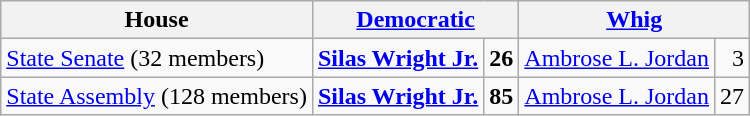<table class=wikitable>
<tr>
<th>House</th>
<th colspan=2><a href='#'>Democratic</a></th>
<th colspan=2><a href='#'>Whig</a></th>
</tr>
<tr>
<td><a href='#'>State Senate</a> (32 members)</td>
<td><strong><a href='#'>Silas Wright Jr.</a></strong></td>
<td align=right><strong>26</strong></td>
<td><a href='#'>Ambrose L. Jordan</a></td>
<td align=right>3</td>
</tr>
<tr>
<td><a href='#'>State Assembly</a> (128 members)</td>
<td><strong><a href='#'>Silas Wright Jr.</a></strong></td>
<td align=right><strong>85</strong></td>
<td><a href='#'>Ambrose L. Jordan</a></td>
<td align=right>27</td>
</tr>
</table>
